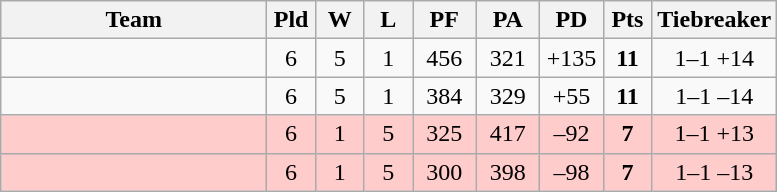<table class="wikitable" style="text-align:center;">
<tr>
<th width=170>Team</th>
<th width=25>Pld</th>
<th width=25>W</th>
<th width=25>L</th>
<th width=35>PF</th>
<th width=35>PA</th>
<th width=35>PD</th>
<th width=25>Pts</th>
<th width=50>Tiebreaker</th>
</tr>
<tr bgcolor=>
<td align="left"></td>
<td>6</td>
<td>5</td>
<td>1</td>
<td>456</td>
<td>321</td>
<td>+135</td>
<td><strong>11</strong></td>
<td>1–1 +14</td>
</tr>
<tr bgcolor=>
<td align="left"></td>
<td>6</td>
<td>5</td>
<td>1</td>
<td>384</td>
<td>329</td>
<td>+55</td>
<td><strong>11</strong></td>
<td>1–1 –14</td>
</tr>
<tr bgcolor=ffcccc>
<td align="left"></td>
<td>6</td>
<td>1</td>
<td>5</td>
<td>325</td>
<td>417</td>
<td>–92</td>
<td><strong>7</strong></td>
<td>1–1 +13</td>
</tr>
<tr bgcolor=ffcccc>
<td align="left"></td>
<td>6</td>
<td>1</td>
<td>5</td>
<td>300</td>
<td>398</td>
<td>–98</td>
<td><strong>7</strong></td>
<td>1–1 –13</td>
</tr>
</table>
